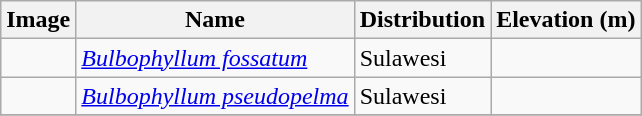<table class="wikitable collapsible">
<tr>
<th>Image</th>
<th>Name</th>
<th>Distribution</th>
<th>Elevation (m)</th>
</tr>
<tr>
<td></td>
<td><em><a href='#'>Bulbophyllum fossatum</a></em> </td>
<td>Sulawesi</td>
<td></td>
</tr>
<tr>
<td></td>
<td><em><a href='#'>Bulbophyllum pseudopelma</a></em> </td>
<td>Sulawesi</td>
<td></td>
</tr>
<tr>
</tr>
</table>
